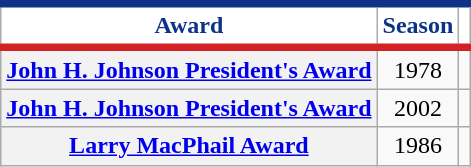<table class="wikitable sortable plainrowheaders" style="text-align:center">
<tr>
<th scope="col" style="background-color:#ffffff; border-top:#0E3386 5px solid; border-bottom:#D12325 5px solid; color:#0E3386">Award</th>
<th scope="col" style="background-color:#ffffff; border-top:#0E3386 5px solid; border-bottom:#D12325 5px solid; color:#0E3386">Season</th>
<th class="unsortable" scope="col" style="background-color:#ffffff; border-top:#0E3386 5px solid; border-bottom:#D12325 5px solid; color:#0E3386"></th>
</tr>
<tr>
<th scope="row" style="text-align:center"><a href='#'>John H. Johnson President's Award</a></th>
<td>1978</td>
<td></td>
</tr>
<tr>
<th scope="row" style="text-align:center"><a href='#'>John H. Johnson President's Award</a></th>
<td>2002</td>
<td></td>
</tr>
<tr>
<th scope="row" style="text-align:center"><a href='#'>Larry MacPhail Award</a></th>
<td>1986</td>
<td></td>
</tr>
</table>
